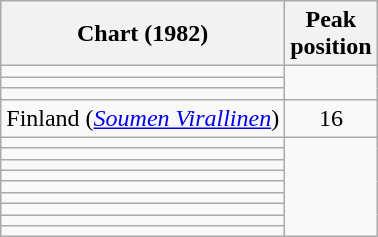<table class="wikitable sortable plainrowheaders">
<tr>
<th scope="col">Chart (1982)</th>
<th scope="col">Peak<br>position</th>
</tr>
<tr>
<td></td>
</tr>
<tr>
<td></td>
</tr>
<tr>
<td></td>
</tr>
<tr>
<td align="left">Finland (<a href='#'><em>Soumen Virallinen</em></a>)</td>
<td style="text-align:center;">16</td>
</tr>
<tr>
<td></td>
</tr>
<tr>
<td></td>
</tr>
<tr>
<td></td>
</tr>
<tr>
<td></td>
</tr>
<tr>
<td></td>
</tr>
<tr>
<td></td>
</tr>
<tr>
<td></td>
</tr>
<tr>
<td></td>
</tr>
<tr>
<td></td>
</tr>
</table>
